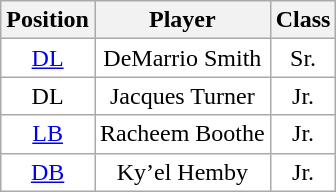<table class="wikitable sortable" border="1">
<tr>
<th>Position</th>
<th>Player</th>
<th>Class</th>
</tr>
<tr>
<td style="text-align:center; background:white"><a href='#'>DL</a></td>
<td style="text-align:center; background:white">DeMarrio Smith</td>
<td style="text-align:center; background:white">Sr.</td>
</tr>
<tr>
<td style="text-align:center; background:white">DL</td>
<td style="text-align:center; background:white">Jacques Turner</td>
<td style="text-align:center; background:white">Jr.</td>
</tr>
<tr>
<td style="text-align:center; background:white"><a href='#'>LB</a></td>
<td style="text-align:center; background:white">Racheem Boothe</td>
<td style="text-align:center; background:white">Jr.</td>
</tr>
<tr>
<td style="text-align:center; background:white"><a href='#'>DB</a></td>
<td style="text-align:center; background:white">Ky’el Hemby</td>
<td style="text-align:center; background:white">Jr.</td>
</tr>
</table>
